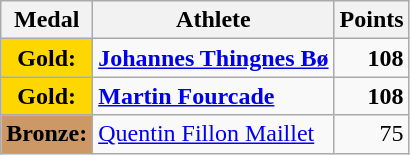<table class="wikitable">
<tr>
<th>Medal</th>
<th>Athlete</th>
<th>Points</th>
</tr>
<tr>
<td style="text-align:center;background-color:gold;"><strong>Gold:</strong></td>
<td> <strong><a href='#'>Johannes Thingnes Bø</a></strong></td>
<td align="right"><strong>108</strong></td>
</tr>
<tr>
<td style="text-align:center;background-color:gold;"><strong>Gold:</strong></td>
<td> <strong><a href='#'>Martin Fourcade</a></strong></td>
<td align="right"><strong>108</strong></td>
</tr>
<tr>
<td style="text-align:center;background-color:#CC9966;"><strong>Bronze:</strong></td>
<td> <a href='#'>Quentin Fillon Maillet</a></td>
<td align="right">75</td>
</tr>
</table>
